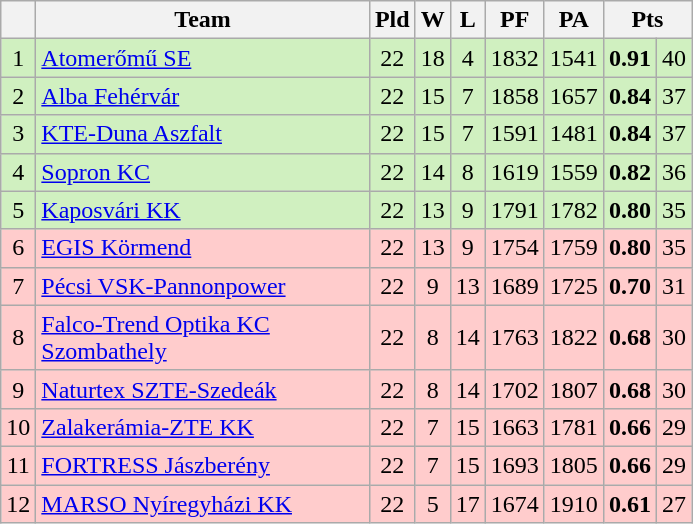<table class="wikitable sortable" style="text-align:center">
<tr>
<th></th>
<th width="215">Team</th>
<th>Pld</th>
<th>W</th>
<th>L</th>
<th>PF</th>
<th>PA</th>
<th colspan = "2">Pts</th>
</tr>
<tr style="background: #D0F0C0;">
<td>1</td>
<td align=left><a href='#'>Atomerőmű SE</a></td>
<td>22</td>
<td>18</td>
<td>4</td>
<td>1832</td>
<td>1541</td>
<td><strong>0.91</strong></td>
<td>40</td>
</tr>
<tr style="background: #D0F0C0;">
<td>2</td>
<td align=left><a href='#'>Alba Fehérvár</a></td>
<td>22</td>
<td>15</td>
<td>7</td>
<td>1858</td>
<td>1657</td>
<td><strong>0.84</strong></td>
<td>37</td>
</tr>
<tr style="background: #D0F0C0;">
<td>3</td>
<td align=left><a href='#'>KTE-Duna Aszfalt</a></td>
<td>22</td>
<td>15</td>
<td>7</td>
<td>1591</td>
<td>1481</td>
<td><strong>0.84</strong></td>
<td>37</td>
</tr>
<tr style="background: #D0F0C0;">
<td>4</td>
<td align=left><a href='#'>Sopron KC</a></td>
<td>22</td>
<td>14</td>
<td>8</td>
<td>1619</td>
<td>1559</td>
<td><strong>0.82</strong></td>
<td>36</td>
</tr>
<tr style="background: #D0F0C0;">
<td>5</td>
<td align=left><a href='#'>Kaposvári KK</a></td>
<td>22</td>
<td>13</td>
<td>9</td>
<td>1791</td>
<td>1782</td>
<td><strong>0.80</strong></td>
<td>35</td>
</tr>
<tr style="background: #FFCCCC;">
<td>6</td>
<td align=left><a href='#'>EGIS Körmend</a></td>
<td>22</td>
<td>13</td>
<td>9</td>
<td>1754</td>
<td>1759</td>
<td><strong>0.80</strong></td>
<td>35</td>
</tr>
<tr style="background: #FFCCCC;">
<td>7</td>
<td align=left><a href='#'>Pécsi VSK-Pannonpower</a></td>
<td>22</td>
<td>9</td>
<td>13</td>
<td>1689</td>
<td>1725</td>
<td><strong>0.70</strong></td>
<td>31</td>
</tr>
<tr style="background: #FFCCCC;">
<td>8</td>
<td align=left><a href='#'>Falco-Trend Optika KC Szombathely</a></td>
<td>22</td>
<td>8</td>
<td>14</td>
<td>1763</td>
<td>1822</td>
<td><strong>0.68</strong></td>
<td>30</td>
</tr>
<tr style="background: #FFCCCC;">
<td>9</td>
<td align=left><a href='#'>Naturtex SZTE-Szedeák</a></td>
<td>22</td>
<td>8</td>
<td>14</td>
<td>1702</td>
<td>1807</td>
<td><strong>0.68</strong></td>
<td>30</td>
</tr>
<tr style="background: #FFCCCC;">
<td>10</td>
<td align=left><a href='#'>Zalakerámia-ZTE KK</a></td>
<td>22</td>
<td>7</td>
<td>15</td>
<td>1663</td>
<td>1781</td>
<td><strong>0.66</strong></td>
<td>29</td>
</tr>
<tr style="background: #FFCCCC;">
<td>11</td>
<td align=left><a href='#'>FORTRESS Jászberény</a></td>
<td>22</td>
<td>7</td>
<td>15</td>
<td>1693</td>
<td>1805</td>
<td><strong>0.66</strong></td>
<td>29</td>
</tr>
<tr style="background: #FFCCCC;">
<td>12</td>
<td align=left><a href='#'>MARSO Nyíregyházi KK</a></td>
<td>22</td>
<td>5</td>
<td>17</td>
<td>1674</td>
<td>1910</td>
<td><strong>0.61</strong></td>
<td>27</td>
</tr>
</table>
